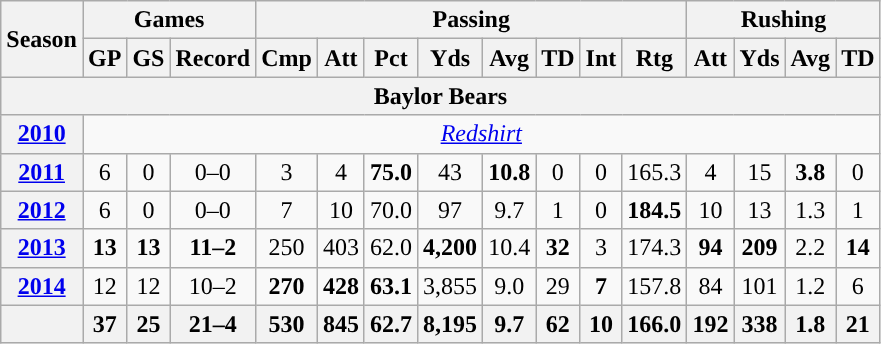<table class="wikitable" style="text-align:center;">
<tr>
<th rowspan="2">Season</th>
<th colspan="3">Games</th>
<th colspan="8">Passing</th>
<th colspan="5">Rushing</th>
</tr>
<tr>
<th>GP</th>
<th>GS</th>
<th>Record</th>
<th>Cmp</th>
<th>Att</th>
<th>Pct</th>
<th>Yds</th>
<th>Avg</th>
<th>TD</th>
<th>Int</th>
<th>Rtg</th>
<th>Att</th>
<th>Yds</th>
<th>Avg</th>
<th>TD</th>
</tr>
<tr>
<th colspan="16">Baylor Bears</th>
</tr>
<tr>
<th><a href='#'>2010</a></th>
<td colspan="15"><em><a href='#'>Redshirt</a> </em></td>
</tr>
<tr>
<th><a href='#'>2011</a></th>
<td>6</td>
<td>0</td>
<td>0–0</td>
<td>3</td>
<td>4</td>
<td><strong>75.0</strong></td>
<td>43</td>
<td><strong>10.8</strong></td>
<td>0</td>
<td>0</td>
<td>165.3</td>
<td>4</td>
<td>15</td>
<td><strong>3.8</strong></td>
<td>0</td>
</tr>
<tr>
<th><a href='#'>2012</a></th>
<td>6</td>
<td>0</td>
<td>0–0</td>
<td>7</td>
<td>10</td>
<td>70.0</td>
<td>97</td>
<td>9.7</td>
<td>1</td>
<td>0</td>
<td><strong>184.5</strong></td>
<td>10</td>
<td>13</td>
<td>1.3</td>
<td>1</td>
</tr>
<tr>
<th><a href='#'>2013</a></th>
<td><strong>13</strong></td>
<td><strong>13</strong></td>
<td><strong>11–2</strong></td>
<td>250</td>
<td>403</td>
<td>62.0</td>
<td><strong>4,200</strong></td>
<td>10.4</td>
<td><strong>32</strong></td>
<td>3</td>
<td>174.3</td>
<td><strong>94</strong></td>
<td><strong>209</strong></td>
<td>2.2</td>
<td><strong>14</strong></td>
</tr>
<tr>
<th><a href='#'>2014</a></th>
<td>12</td>
<td>12</td>
<td>10–2</td>
<td><strong>270</strong></td>
<td><strong>428</strong></td>
<td><strong>63.1</strong></td>
<td>3,855</td>
<td>9.0</td>
<td>29</td>
<td><strong>7</strong></td>
<td>157.8</td>
<td>84</td>
<td>101</td>
<td>1.2</td>
<td>6</td>
</tr>
<tr>
<th></th>
<th>37</th>
<th>25</th>
<th>21–4</th>
<th>530</th>
<th>845</th>
<th>62.7</th>
<th>8,195</th>
<th>9.7</th>
<th>62</th>
<th>10</th>
<th>166.0</th>
<th>192</th>
<th>338</th>
<th>1.8</th>
<th>21</th>
</tr>
</table>
